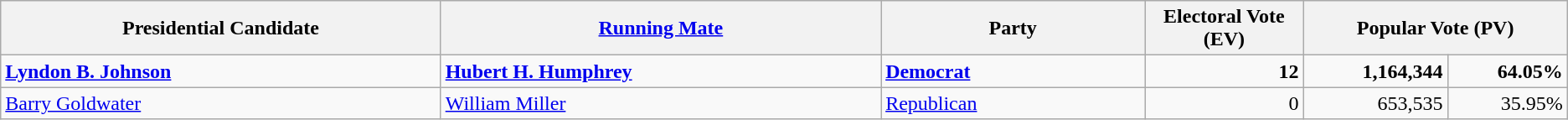<table class="wikitable">
<tr>
<th width="25%">Presidential Candidate</th>
<th width="25%"><a href='#'>Running Mate</a></th>
<th width="15%">Party</th>
<th width="9%">Electoral Vote (EV)</th>
<th width="15%" colspan="2">Popular Vote (PV)</th>
</tr>
<tr>
<td><strong><a href='#'>Lyndon B. Johnson</a></strong></td>
<td><strong><a href='#'>Hubert H. Humphrey</a></strong></td>
<td><strong><a href='#'>Democrat</a></strong></td>
<td align="right"><strong>12</strong></td>
<td align="right"><strong>1,164,344</strong></td>
<td align="right"><strong>64.05%</strong></td>
</tr>
<tr>
<td><a href='#'>Barry Goldwater</a></td>
<td><a href='#'>William Miller</a></td>
<td><a href='#'>Republican</a></td>
<td align="right">0</td>
<td align="right">653,535</td>
<td align="right">35.95%</td>
</tr>
</table>
